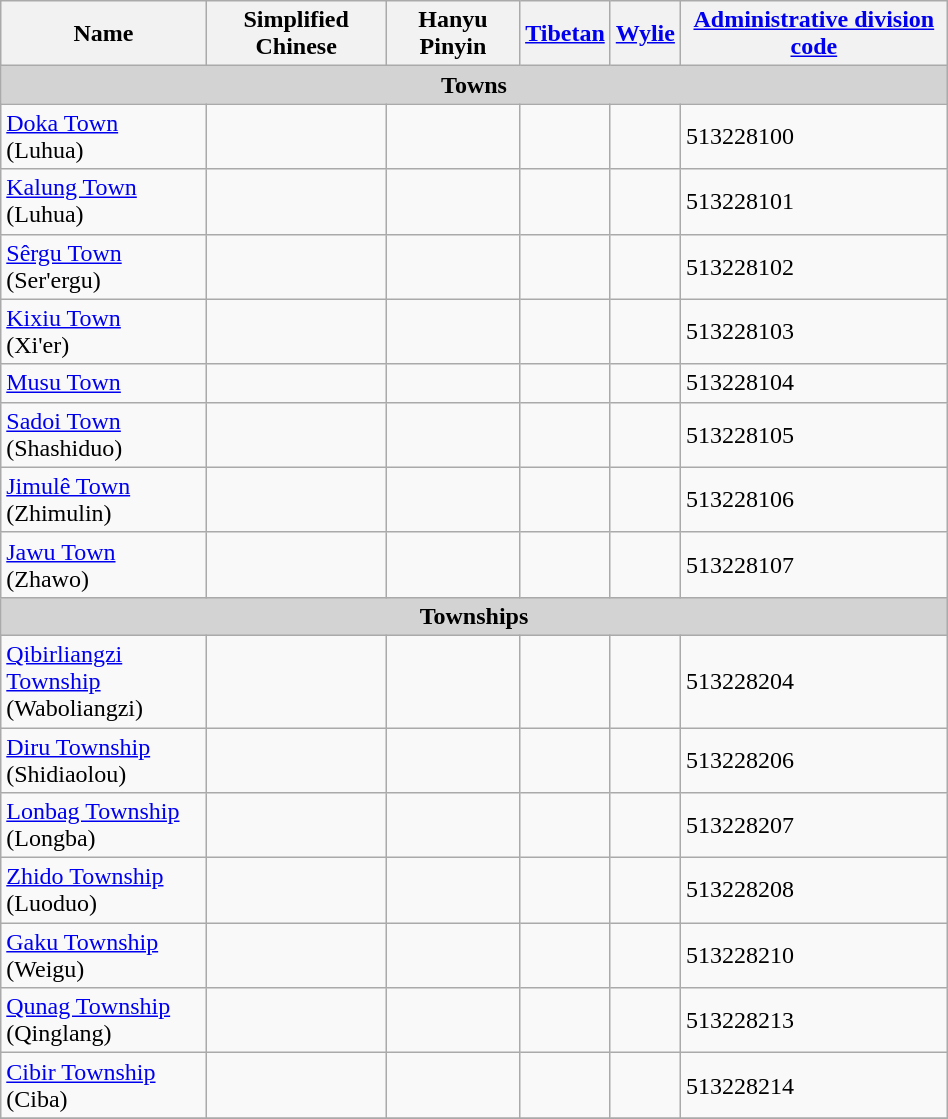<table class="wikitable" align="center" style="width:50%; border="1">
<tr>
<th>Name</th>
<th>Simplified Chinese</th>
<th>Hanyu Pinyin</th>
<th><a href='#'>Tibetan</a></th>
<th><a href='#'>Wylie</a></th>
<th><a href='#'>Administrative division code</a></th>
</tr>
<tr>
<td colspan="7"  style="text-align:center; background:#d3d3d3;"><strong>Towns</strong></td>
</tr>
<tr --------->
<td><a href='#'>Doka Town</a><br>(Luhua)</td>
<td></td>
<td></td>
<td></td>
<td></td>
<td>513228100</td>
</tr>
<tr>
<td><a href='#'>Kalung Town</a><br>(Luhua)</td>
<td></td>
<td></td>
<td></td>
<td></td>
<td>513228101</td>
</tr>
<tr>
<td><a href='#'>Sêrgu Town</a><br>(Ser'ergu)</td>
<td></td>
<td></td>
<td></td>
<td></td>
<td>513228102</td>
</tr>
<tr>
<td><a href='#'>Kixiu Town</a><br>(Xi'er)</td>
<td></td>
<td></td>
<td></td>
<td></td>
<td>513228103</td>
</tr>
<tr>
<td><a href='#'>Musu Town</a></td>
<td></td>
<td></td>
<td></td>
<td></td>
<td>513228104</td>
</tr>
<tr>
<td><a href='#'>Sadoi Town</a><br>(Shashiduo)</td>
<td></td>
<td></td>
<td></td>
<td></td>
<td>513228105</td>
</tr>
<tr>
<td><a href='#'>Jimulê Town</a><br>(Zhimulin)</td>
<td></td>
<td></td>
<td></td>
<td></td>
<td>513228106</td>
</tr>
<tr>
<td><a href='#'>Jawu Town</a><br>(Zhawo)</td>
<td></td>
<td></td>
<td></td>
<td></td>
<td>513228107</td>
</tr>
<tr --------->
<td colspan="7"  style="text-align:center; background:#d3d3d3;"><strong>Townships</strong></td>
</tr>
<tr --------->
<td><a href='#'>Qibirliangzi Township</a><br>(Waboliangzi)</td>
<td></td>
<td></td>
<td></td>
<td></td>
<td>513228204</td>
</tr>
<tr>
<td><a href='#'>Diru Township</a><br>(Shidiaolou)</td>
<td></td>
<td></td>
<td></td>
<td></td>
<td>513228206</td>
</tr>
<tr>
<td><a href='#'>Lonbag Township</a><br>(Longba)</td>
<td></td>
<td></td>
<td></td>
<td></td>
<td>513228207</td>
</tr>
<tr>
<td><a href='#'>Zhido Township</a><br>(Luoduo)</td>
<td></td>
<td></td>
<td></td>
<td></td>
<td>513228208</td>
</tr>
<tr>
<td><a href='#'>Gaku Township</a><br>(Weigu)</td>
<td></td>
<td></td>
<td></td>
<td></td>
<td>513228210</td>
</tr>
<tr>
<td><a href='#'>Qunag Township</a><br>(Qinglang)</td>
<td></td>
<td></td>
<td></td>
<td></td>
<td>513228213</td>
</tr>
<tr>
<td><a href='#'>Cibir Township</a><br>(Ciba)</td>
<td></td>
<td></td>
<td></td>
<td></td>
<td>513228214</td>
</tr>
<tr>
</tr>
</table>
